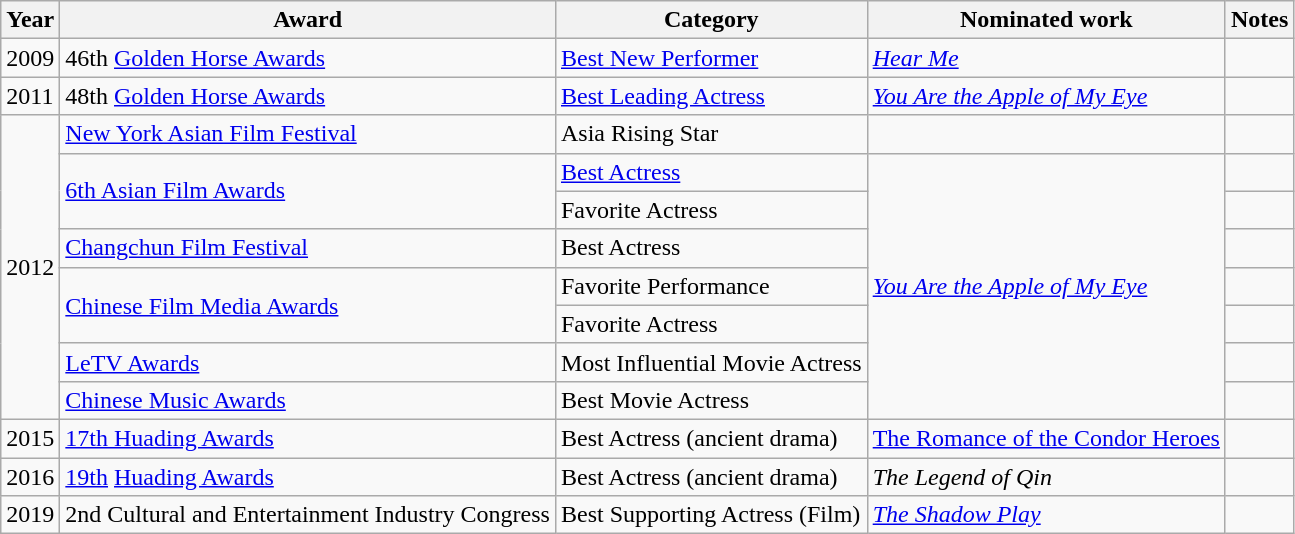<table class="wikitable sortable">
<tr>
<th>Year</th>
<th>Award</th>
<th>Category</th>
<th>Nominated work</th>
<th class="unsortable">Notes</th>
</tr>
<tr>
<td>2009</td>
<td>46th <a href='#'>Golden Horse Awards</a></td>
<td><a href='#'>Best New Performer</a></td>
<td><em><a href='#'>Hear Me</a></em> </td>
<td></td>
</tr>
<tr>
<td>2011</td>
<td>48th <a href='#'>Golden Horse Awards</a></td>
<td><a href='#'>Best Leading Actress</a></td>
<td><em><a href='#'>You Are the Apple of My Eye</a></em></td>
<td></td>
</tr>
<tr>
<td rowspan=8>2012</td>
<td><a href='#'>New York Asian Film Festival</a></td>
<td>Asia Rising Star</td>
<td></td>
<td></td>
</tr>
<tr>
<td rowspan=2><a href='#'>6th Asian Film Awards</a></td>
<td><a href='#'>Best Actress</a></td>
<td rowspan=7><em><a href='#'>You Are the Apple of My Eye</a></em></td>
<td></td>
</tr>
<tr>
<td>Favorite Actress</td>
<td></td>
</tr>
<tr>
<td><a href='#'>Changchun Film Festival</a></td>
<td>Best Actress</td>
<td></td>
</tr>
<tr>
<td rowspan=2><a href='#'>Chinese Film Media Awards</a></td>
<td>Favorite Performance</td>
<td></td>
</tr>
<tr>
<td>Favorite Actress</td>
<td></td>
</tr>
<tr>
<td><a href='#'>LeTV Awards</a></td>
<td>Most Influential Movie Actress</td>
<td></td>
</tr>
<tr>
<td><a href='#'>Chinese Music Awards</a></td>
<td>Best Movie Actress</td>
<td></td>
</tr>
<tr>
<td>2015</td>
<td><a href='#'>17th Huading Awards</a></td>
<td>Best Actress (ancient drama)</td>
<td><a href='#'>The Romance of the Condor Heroes</a></td>
<td></td>
</tr>
<tr>
<td>2016</td>
<td><a href='#'>19th</a> <a href='#'>Huading Awards</a></td>
<td>Best Actress (ancient drama)</td>
<td><em>The Legend of Qin</em></td>
<td></td>
</tr>
<tr>
<td>2019</td>
<td>2nd Cultural and Entertainment Industry Congress</td>
<td>Best Supporting Actress (Film)</td>
<td><em><a href='#'>The Shadow Play</a></em></td>
<td></td>
</tr>
</table>
